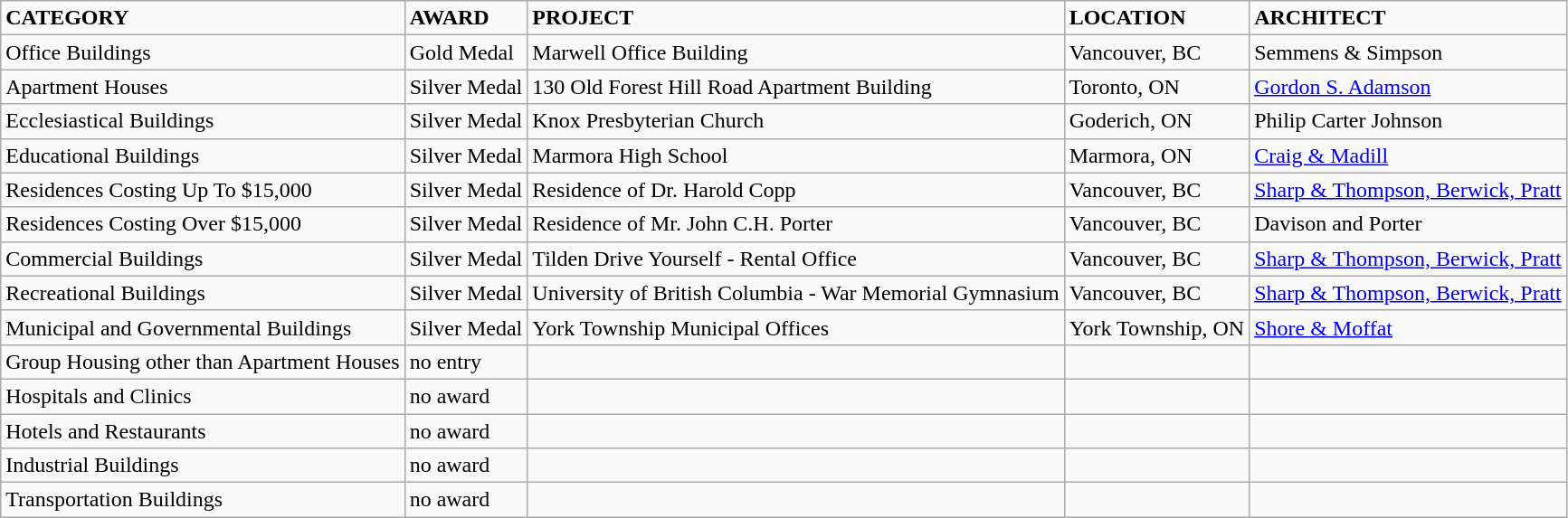<table class="wikitable sortable">
<tr>
<td><strong>CATEGORY</strong></td>
<td><strong>AWARD</strong></td>
<td><strong>PROJECT</strong></td>
<td><strong>LOCATION</strong></td>
<td><strong>ARCHITECT</strong></td>
</tr>
<tr>
<td>Office Buildings</td>
<td>Gold Medal</td>
<td>Marwell Office Building</td>
<td>Vancouver, BC</td>
<td>Semmens & Simpson</td>
</tr>
<tr>
<td>Apartment Houses</td>
<td>Silver Medal</td>
<td>130 Old Forest Hill Road Apartment Building</td>
<td>Toronto, ON</td>
<td><a href='#'>Gordon S. Adamson</a></td>
</tr>
<tr>
<td>Ecclesiastical  Buildings</td>
<td>Silver Medal</td>
<td>Knox Presbyterian Church</td>
<td>Goderich, ON</td>
<td>Philip Carter Johnson</td>
</tr>
<tr>
<td>Educational Buildings</td>
<td>Silver Medal</td>
<td>Marmora High School</td>
<td>Marmora, ON</td>
<td><a href='#'>Craig & Madill</a></td>
</tr>
<tr>
<td>Residences Costing Up  To $15,000</td>
<td>Silver Medal</td>
<td>Residence of Dr. Harold Copp</td>
<td>Vancouver, BC</td>
<td><a href='#'>Sharp & Thompson, Berwick, Pratt</a></td>
</tr>
<tr>
<td>Residences Costing  Over $15,000</td>
<td>Silver Medal</td>
<td>Residence of Mr. John C.H. Porter</td>
<td>Vancouver, BC</td>
<td>Davison and Porter</td>
</tr>
<tr>
<td>Commercial Buildings</td>
<td>Silver Medal</td>
<td>Tilden Drive Yourself - Rental Office</td>
<td>Vancouver, BC</td>
<td><a href='#'>Sharp & Thompson, Berwick, Pratt</a></td>
</tr>
<tr>
<td>Recreational  Buildings</td>
<td>Silver Medal</td>
<td>University of British Columbia - War Memorial Gymnasium</td>
<td>Vancouver, BC</td>
<td><a href='#'>Sharp & Thompson, Berwick, Pratt</a></td>
</tr>
<tr>
<td>Municipal and  Governmental Buildings</td>
<td>Silver Medal</td>
<td>York Township Municipal Offices</td>
<td>York Township, ON</td>
<td><a href='#'>Shore & Moffat</a></td>
</tr>
<tr>
<td>Group Housing other  than Apartment Houses</td>
<td>no entry</td>
<td></td>
<td></td>
<td></td>
</tr>
<tr>
<td>Hospitals and Clinics</td>
<td>no award</td>
<td></td>
<td></td>
<td></td>
</tr>
<tr>
<td>Hotels and  Restaurants</td>
<td>no award</td>
<td></td>
<td></td>
<td></td>
</tr>
<tr>
<td>Industrial Buildings</td>
<td>no award</td>
<td></td>
<td></td>
<td></td>
</tr>
<tr>
<td>Transportation  Buildings</td>
<td>no award</td>
<td></td>
<td></td>
<td></td>
</tr>
</table>
